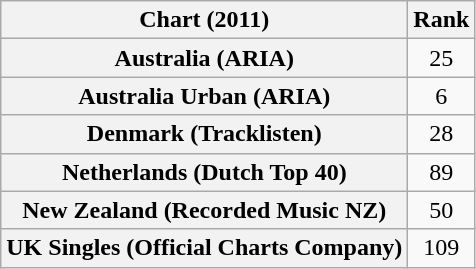<table class="wikitable sortable plainrowheaders" border="1">
<tr>
<th scope="col">Chart (2011)</th>
<th scope="col">Rank</th>
</tr>
<tr>
<th scope="row">Australia (ARIA)</th>
<td style="text-align:center;">25</td>
</tr>
<tr>
<th scope="row">Australia Urban (ARIA)</th>
<td style="text-align:center;">6</td>
</tr>
<tr>
<th scope="row">Denmark (Tracklisten)</th>
<td style="text-align:center;">28</td>
</tr>
<tr>
<th scope="row">Netherlands (Dutch Top 40)</th>
<td style="text-align:center;">89</td>
</tr>
<tr>
<th scope="row">New Zealand (Recorded Music NZ)</th>
<td style="text-align:center;">50</td>
</tr>
<tr>
<th scope="row">UK Singles (Official Charts Company)</th>
<td style="text-align:center;">109</td>
</tr>
</table>
